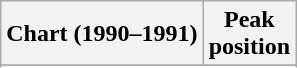<table class="wikitable sortable plainrowheaders">
<tr>
<th scope="col">Chart (1990–1991)</th>
<th scope="col">Peak<br>position</th>
</tr>
<tr>
</tr>
<tr>
</tr>
<tr>
</tr>
<tr>
</tr>
<tr>
</tr>
<tr>
</tr>
<tr>
</tr>
<tr>
</tr>
<tr>
</tr>
<tr>
</tr>
<tr>
</tr>
</table>
